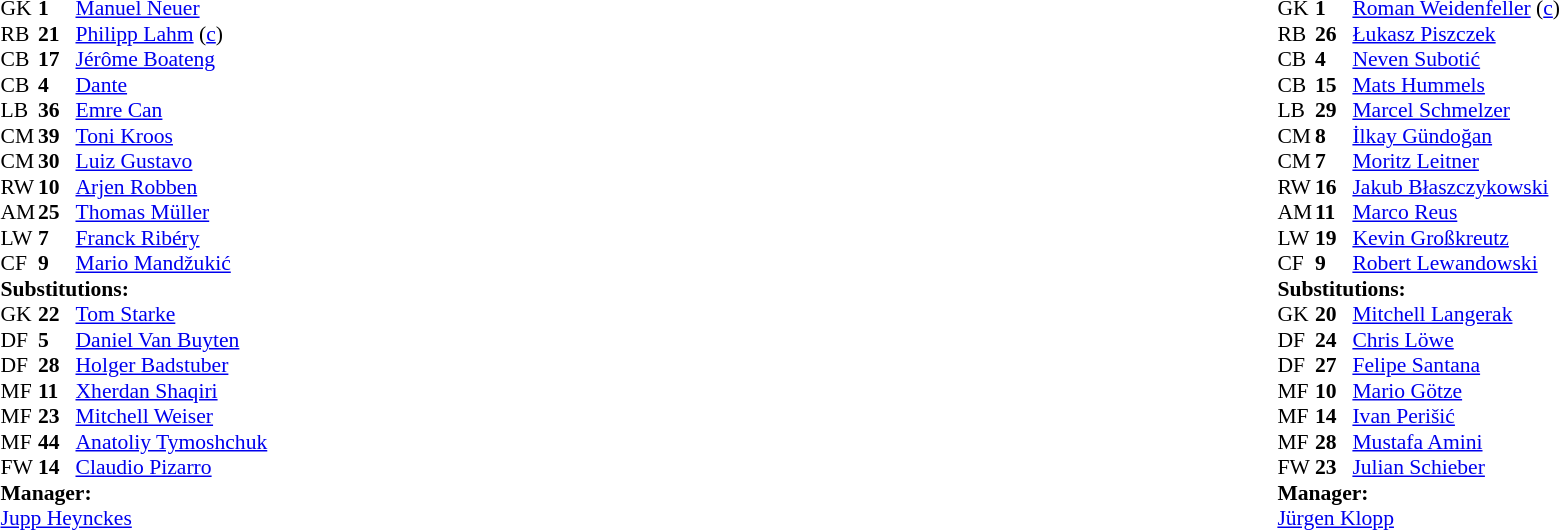<table width="100%">
<tr>
<td valign="top" width="50%"><br><table style="font-size: 90%" cellspacing="0" cellpadding="0">
<tr>
<th width="25"></th>
<th width="25"></th>
</tr>
<tr>
<td>GK</td>
<td><strong>1</strong></td>
<td> <a href='#'>Manuel Neuer</a></td>
</tr>
<tr>
<td>RB</td>
<td><strong>21</strong></td>
<td> <a href='#'>Philipp Lahm</a> (<a href='#'>c</a>)</td>
</tr>
<tr>
<td>CB</td>
<td><strong>17</strong></td>
<td> <a href='#'>Jérôme Boateng</a></td>
</tr>
<tr>
<td>CB</td>
<td><strong>4</strong></td>
<td> <a href='#'>Dante</a></td>
</tr>
<tr>
<td>LB</td>
<td><strong>36</strong></td>
<td> <a href='#'>Emre Can</a></td>
<td></td>
<td></td>
</tr>
<tr>
<td>CM</td>
<td><strong>39</strong></td>
<td> <a href='#'>Toni Kroos</a></td>
</tr>
<tr>
<td>CM</td>
<td><strong>30</strong></td>
<td> <a href='#'>Luiz Gustavo</a></td>
<td></td>
</tr>
<tr>
<td>RW</td>
<td><strong>10</strong></td>
<td> <a href='#'>Arjen Robben</a></td>
<td></td>
<td></td>
</tr>
<tr>
<td>AM</td>
<td><strong>25</strong></td>
<td> <a href='#'>Thomas Müller</a></td>
</tr>
<tr>
<td>LW</td>
<td><strong>7</strong></td>
<td> <a href='#'>Franck Ribéry</a></td>
<td></td>
<td></td>
</tr>
<tr>
<td>CF</td>
<td><strong>9</strong></td>
<td> <a href='#'>Mario Mandžukić</a></td>
<td></td>
</tr>
<tr>
<td colspan=3><strong>Substitutions:</strong></td>
</tr>
<tr>
<td>GK</td>
<td><strong>22</strong></td>
<td> <a href='#'>Tom Starke</a></td>
</tr>
<tr>
<td>DF</td>
<td><strong>5</strong></td>
<td> <a href='#'>Daniel Van Buyten</a></td>
</tr>
<tr>
<td>DF</td>
<td><strong>28</strong></td>
<td> <a href='#'>Holger Badstuber</a></td>
<td></td>
<td></td>
</tr>
<tr>
<td>MF</td>
<td><strong>11</strong></td>
<td> <a href='#'>Xherdan Shaqiri</a></td>
<td></td>
<td></td>
</tr>
<tr>
<td>MF</td>
<td><strong>23</strong></td>
<td> <a href='#'>Mitchell Weiser</a></td>
</tr>
<tr>
<td>MF</td>
<td><strong>44</strong></td>
<td> <a href='#'>Anatoliy Tymoshchuk</a></td>
<td></td>
<td></td>
</tr>
<tr>
<td>FW</td>
<td><strong>14</strong></td>
<td> <a href='#'>Claudio Pizarro</a></td>
</tr>
<tr>
<td colspan=3><strong>Manager:</strong></td>
</tr>
<tr>
<td colspan=3> <a href='#'>Jupp Heynckes</a></td>
</tr>
</table>
</td>
<td valign="top"></td>
<td valign="top" width="50%"><br><table style="font-size: 90%" cellspacing="0" cellpadding="0" align="center">
<tr>
<th width=25></th>
<th width=25></th>
</tr>
<tr>
<td>GK</td>
<td><strong>1</strong></td>
<td> <a href='#'>Roman Weidenfeller</a> (<a href='#'>c</a>)</td>
</tr>
<tr>
<td>RB</td>
<td><strong>26</strong></td>
<td> <a href='#'>Łukasz Piszczek</a></td>
</tr>
<tr>
<td>CB</td>
<td><strong>4</strong></td>
<td> <a href='#'>Neven Subotić</a></td>
</tr>
<tr>
<td>CB</td>
<td><strong>15</strong></td>
<td> <a href='#'>Mats Hummels</a></td>
</tr>
<tr>
<td>LB</td>
<td><strong>29</strong></td>
<td> <a href='#'>Marcel Schmelzer</a></td>
<td></td>
</tr>
<tr>
<td>CM</td>
<td><strong>8</strong></td>
<td> <a href='#'>İlkay Gündoğan</a></td>
</tr>
<tr>
<td>CM</td>
<td><strong>7</strong></td>
<td> <a href='#'>Moritz Leitner</a></td>
<td></td>
<td></td>
</tr>
<tr>
<td>RW</td>
<td><strong>16</strong></td>
<td> <a href='#'>Jakub Błaszczykowski</a></td>
<td></td>
<td></td>
</tr>
<tr>
<td>AM</td>
<td><strong>11</strong></td>
<td> <a href='#'>Marco Reus</a></td>
</tr>
<tr>
<td>LW</td>
<td><strong>19</strong></td>
<td> <a href='#'>Kevin Großkreutz</a></td>
<td></td>
<td></td>
</tr>
<tr>
<td>CF</td>
<td><strong>9</strong></td>
<td> <a href='#'>Robert Lewandowski</a></td>
</tr>
<tr>
<td colspan=3><strong>Substitutions:</strong></td>
</tr>
<tr>
<td>GK</td>
<td><strong>20</strong></td>
<td> <a href='#'>Mitchell Langerak</a></td>
</tr>
<tr>
<td>DF</td>
<td><strong>24</strong></td>
<td> <a href='#'>Chris Löwe</a></td>
</tr>
<tr>
<td>DF</td>
<td><strong>27</strong></td>
<td> <a href='#'>Felipe Santana</a></td>
</tr>
<tr>
<td>MF</td>
<td><strong>10</strong></td>
<td> <a href='#'>Mario Götze</a></td>
<td></td>
<td></td>
</tr>
<tr>
<td>MF</td>
<td><strong>14</strong></td>
<td> <a href='#'>Ivan Perišić</a></td>
<td></td>
<td></td>
</tr>
<tr>
<td>MF</td>
<td><strong>28</strong></td>
<td> <a href='#'>Mustafa Amini</a></td>
</tr>
<tr>
<td>FW</td>
<td><strong>23</strong></td>
<td> <a href='#'>Julian Schieber</a></td>
<td></td>
<td></td>
</tr>
<tr>
<td colspan=3><strong>Manager:</strong></td>
</tr>
<tr>
<td colspan=3> <a href='#'>Jürgen Klopp</a></td>
</tr>
</table>
</td>
</tr>
</table>
